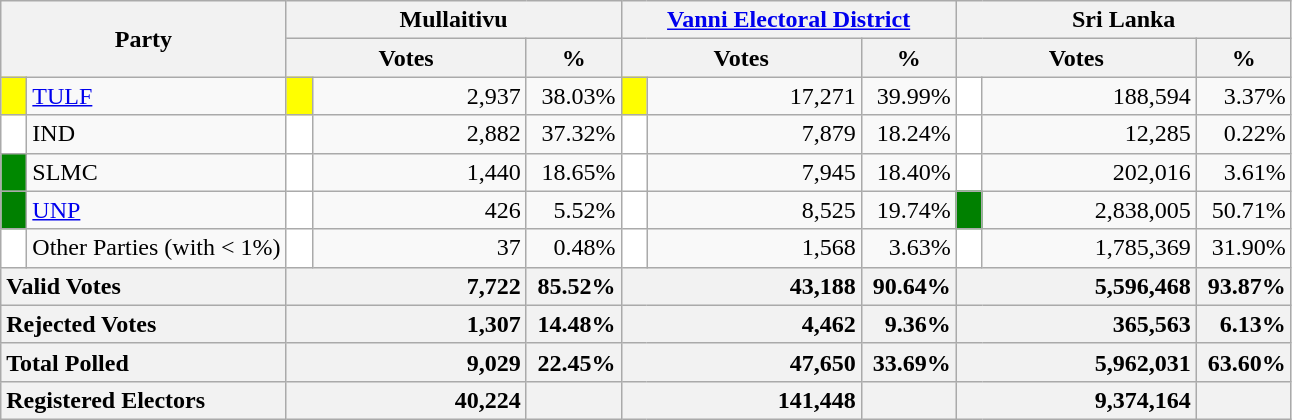<table class="wikitable">
<tr>
<th colspan="2" width="144px"rowspan="2">Party</th>
<th colspan="3" width="216px">Mullaitivu</th>
<th colspan="3" width="216px"><a href='#'>Vanni Electoral District</a></th>
<th colspan="3" width="216px">Sri Lanka</th>
</tr>
<tr>
<th colspan="2" width="144px">Votes</th>
<th>%</th>
<th colspan="2" width="144px">Votes</th>
<th>%</th>
<th colspan="2" width="144px">Votes</th>
<th>%</th>
</tr>
<tr>
<td style="background-color:yellow;" width="10px"></td>
<td style="text-align:left;"><a href='#'>TULF</a></td>
<td style="background-color:yellow;" width="10px"></td>
<td style="text-align:right;">2,937</td>
<td style="text-align:right;">38.03%</td>
<td style="background-color:yellow;" width="10px"></td>
<td style="text-align:right;">17,271</td>
<td style="text-align:right;">39.99%</td>
<td style="background-color:white;" width="10px"></td>
<td style="text-align:right;">188,594</td>
<td style="text-align:right;">3.37%</td>
</tr>
<tr>
<td style="background-color:white;" width="10px"></td>
<td style="text-align:left;">IND</td>
<td style="background-color:white;" width="10px"></td>
<td style="text-align:right;">2,882</td>
<td style="text-align:right;">37.32%</td>
<td style="background-color:white;" width="10px"></td>
<td style="text-align:right;">7,879</td>
<td style="text-align:right;">18.24%</td>
<td style="background-color:white;" width="10px"></td>
<td style="text-align:right;">12,285</td>
<td style="text-align:right;">0.22%</td>
</tr>
<tr>
<td style="background-color:#008800;" width="10px"></td>
<td style="text-align:left;">SLMC</td>
<td style="background-color:white;" width="10px"></td>
<td style="text-align:right;">1,440</td>
<td style="text-align:right;">18.65%</td>
<td style="background-color:white;" width="10px"></td>
<td style="text-align:right;">7,945</td>
<td style="text-align:right;">18.40%</td>
<td style="background-color:white;" width="10px"></td>
<td style="text-align:right;">202,016</td>
<td style="text-align:right;">3.61%</td>
</tr>
<tr>
<td style="background-color:green;" width="10px"></td>
<td style="text-align:left;"><a href='#'>UNP</a></td>
<td style="background-color:white;" width="10px"></td>
<td style="text-align:right;">426</td>
<td style="text-align:right;">5.52%</td>
<td style="background-color:white;" width="10px"></td>
<td style="text-align:right;">8,525</td>
<td style="text-align:right;">19.74%</td>
<td style="background-color:green;" width="10px"></td>
<td style="text-align:right;">2,838,005</td>
<td style="text-align:right;">50.71%</td>
</tr>
<tr>
<td style="background-color:white;" width="10px"></td>
<td style="text-align:left;">Other Parties (with < 1%)</td>
<td style="background-color:white;" width="10px"></td>
<td style="text-align:right;">37</td>
<td style="text-align:right;">0.48%</td>
<td style="background-color:white;" width="10px"></td>
<td style="text-align:right;">1,568</td>
<td style="text-align:right;">3.63%</td>
<td style="background-color:white;" width="10px"></td>
<td style="text-align:right;">1,785,369</td>
<td style="text-align:right;">31.90%</td>
</tr>
<tr>
<th colspan="2" width="144px"style="text-align:left;">Valid Votes</th>
<th style="text-align:right;"colspan="2" width="144px">7,722</th>
<th style="text-align:right;">85.52%</th>
<th style="text-align:right;"colspan="2" width="144px">43,188</th>
<th style="text-align:right;">90.64%</th>
<th style="text-align:right;"colspan="2" width="144px">5,596,468</th>
<th style="text-align:right;">93.87%</th>
</tr>
<tr>
<th colspan="2" width="144px"style="text-align:left;">Rejected Votes</th>
<th style="text-align:right;"colspan="2" width="144px">1,307</th>
<th style="text-align:right;">14.48%</th>
<th style="text-align:right;"colspan="2" width="144px">4,462</th>
<th style="text-align:right;">9.36%</th>
<th style="text-align:right;"colspan="2" width="144px">365,563</th>
<th style="text-align:right;">6.13%</th>
</tr>
<tr>
<th colspan="2" width="144px"style="text-align:left;">Total Polled</th>
<th style="text-align:right;"colspan="2" width="144px">9,029</th>
<th style="text-align:right;">22.45%</th>
<th style="text-align:right;"colspan="2" width="144px">47,650</th>
<th style="text-align:right;">33.69%</th>
<th style="text-align:right;"colspan="2" width="144px">5,962,031</th>
<th style="text-align:right;">63.60%</th>
</tr>
<tr>
<th colspan="2" width="144px"style="text-align:left;">Registered Electors</th>
<th style="text-align:right;"colspan="2" width="144px">40,224</th>
<th></th>
<th style="text-align:right;"colspan="2" width="144px">141,448</th>
<th></th>
<th style="text-align:right;"colspan="2" width="144px">9,374,164</th>
<th></th>
</tr>
</table>
